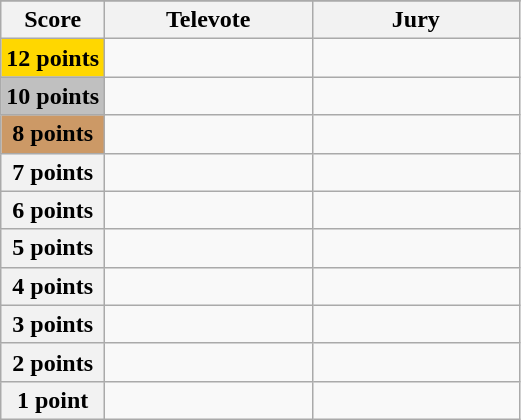<table class="wikitable">
<tr>
</tr>
<tr>
<th scope="col" width="20%">Score</th>
<th scope="col" width="40%">Televote</th>
<th scope="col" width="40%">Jury</th>
</tr>
<tr>
<th scope="row" style="background:gold">12 points</th>
<td></td>
<td></td>
</tr>
<tr>
<th scope="row" style="background:silver">10 points</th>
<td></td>
<td></td>
</tr>
<tr>
<th scope="row" style="background:#CC9966">8 points</th>
<td></td>
<td></td>
</tr>
<tr>
<th scope="row">7 points</th>
<td></td>
<td></td>
</tr>
<tr>
<th scope="row">6 points</th>
<td></td>
<td></td>
</tr>
<tr>
<th scope="row">5 points</th>
<td></td>
<td></td>
</tr>
<tr>
<th scope="row">4 points</th>
<td></td>
<td></td>
</tr>
<tr>
<th scope="row">3 points</th>
<td></td>
<td></td>
</tr>
<tr>
<th scope="row">2 points</th>
<td></td>
<td></td>
</tr>
<tr>
<th scope="row">1 point</th>
<td></td>
<td></td>
</tr>
</table>
